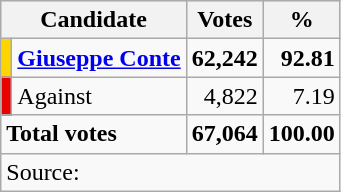<table class="wikitable" style="font-size:100%">
<tr bgcolor="#E9E9E9">
<th rowspan="1" colspan="2">Candidate</th>
<th rowspan="1" colspan="1">Votes</th>
<th rowspan="1" colspan="1">%</th>
</tr>
<tr>
<td style="color:inherit;background:#FFD500"></td>
<td align="left"><strong><a href='#'>Giuseppe Conte</a></strong></td>
<td align="right"><strong>62,242</strong></td>
<td align="right"><strong>92.81</strong></td>
</tr>
<tr>
<td style="color:inherit;background:#E90000"></td>
<td>Against</td>
<td align="right">4,822</td>
<td align="right">7.19</td>
</tr>
<tr>
<td colspan="2" align="left"><strong>Total votes</strong></td>
<td align="right"><strong>67,064</strong></td>
<td align="right"><strong>100.00</strong></td>
</tr>
<tr>
<td colspan="5">Source: </td>
</tr>
</table>
